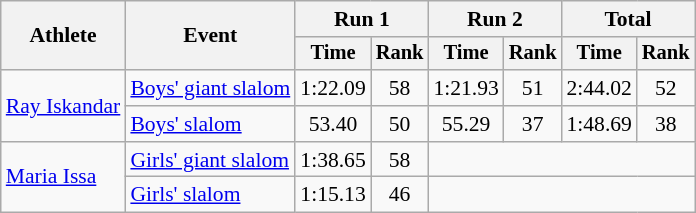<table class="wikitable" style="font-size:90%">
<tr>
<th rowspan=2>Athlete</th>
<th rowspan=2>Event</th>
<th colspan=2>Run 1</th>
<th colspan=2>Run 2</th>
<th colspan=2>Total</th>
</tr>
<tr style="font-size:95%">
<th>Time</th>
<th>Rank</th>
<th>Time</th>
<th>Rank</th>
<th>Time</th>
<th>Rank</th>
</tr>
<tr align=center>
<td align="left" rowspan="2"><a href='#'>Ray Iskandar</a></td>
<td align="left"><a href='#'>Boys' giant slalom</a></td>
<td>1:22.09</td>
<td>58</td>
<td>1:21.93</td>
<td>51</td>
<td>2:44.02</td>
<td>52</td>
</tr>
<tr align=center>
<td align="left"><a href='#'>Boys' slalom</a></td>
<td>53.40</td>
<td>50</td>
<td>55.29</td>
<td>37</td>
<td>1:48.69</td>
<td>38</td>
</tr>
<tr align=center>
<td align="left" rowspan="2"><a href='#'>Maria Issa</a></td>
<td align="left"><a href='#'>Girls' giant slalom</a></td>
<td>1:38.65</td>
<td>58</td>
<td colspan=4></td>
</tr>
<tr align=center>
<td align="left"><a href='#'>Girls' slalom</a></td>
<td>1:15.13</td>
<td>46</td>
<td colspan=4></td>
</tr>
</table>
